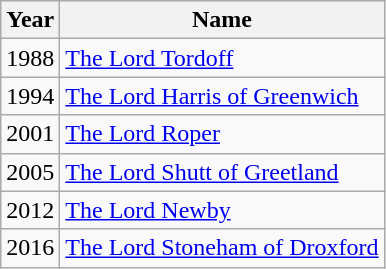<table class="wikitable sortable">
<tr>
<th>Year</th>
<th>Name</th>
</tr>
<tr>
<td>1988</td>
<td><a href='#'>The Lord Tordoff</a></td>
</tr>
<tr>
<td>1994</td>
<td><a href='#'>The Lord Harris of Greenwich</a></td>
</tr>
<tr>
<td>2001</td>
<td><a href='#'>The Lord Roper</a></td>
</tr>
<tr>
<td>2005</td>
<td><a href='#'>The Lord Shutt of Greetland</a></td>
</tr>
<tr>
<td>2012</td>
<td><a href='#'>The Lord Newby</a></td>
</tr>
<tr>
<td>2016</td>
<td><a href='#'>The Lord Stoneham of Droxford</a></td>
</tr>
</table>
